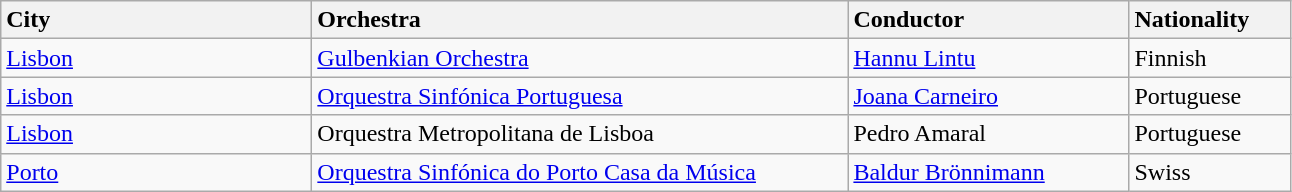<table class="wikitable">
<tr>
<td style="width: 200px; background: #f2f2f2"><strong>City</strong></td>
<td style="width: 350px; background: #f2f2f2"><strong>Orchestra</strong></td>
<td style="width: 180px; background: #f2f2f2"><strong>Conductor</strong></td>
<td style="width: 100px; background: #f2f2f2"><strong>Nationality</strong></td>
</tr>
<tr>
<td><a href='#'>Lisbon</a></td>
<td><a href='#'>Gulbenkian Orchestra</a></td>
<td><a href='#'>Hannu Lintu</a></td>
<td>Finnish</td>
</tr>
<tr>
<td><a href='#'>Lisbon</a></td>
<td><a href='#'>Orquestra Sinfónica Portuguesa</a></td>
<td><a href='#'>Joana Carneiro</a></td>
<td>Portuguese</td>
</tr>
<tr>
<td><a href='#'>Lisbon</a></td>
<td>Orquestra Metropolitana de Lisboa</td>
<td>Pedro Amaral</td>
<td>Portuguese</td>
</tr>
<tr>
<td><a href='#'>Porto</a></td>
<td><a href='#'>Orquestra Sinfónica do Porto Casa da Música</a></td>
<td><a href='#'>Baldur Brönnimann</a></td>
<td>Swiss</td>
</tr>
</table>
